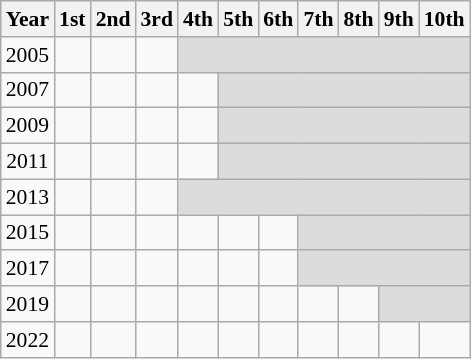<table class="wikitable" style="text-align:left; font-size:90%">
<tr>
<th>Year</th>
<th>1st</th>
<th>2nd</th>
<th>3rd</th>
<th>4th</th>
<th>5th</th>
<th>6th</th>
<th>7th</th>
<th>8th</th>
<th>9th</th>
<th>10th</th>
</tr>
<tr>
<td align="center">2005</td>
<td></td>
<td></td>
<td></td>
<td colspan=7 bgcolor=#DCDCDC></td>
</tr>
<tr>
<td align="center">2007</td>
<td></td>
<td></td>
<td></td>
<td></td>
<td colspan=6 bgcolor=#DCDCDC></td>
</tr>
<tr>
<td align="center">2009</td>
<td></td>
<td></td>
<td></td>
<td></td>
<td colspan=6 bgcolor=#DCDCDC></td>
</tr>
<tr>
<td align="center">2011</td>
<td></td>
<td></td>
<td></td>
<td></td>
<td colspan=6 bgcolor=#DCDCDC></td>
</tr>
<tr>
<td align="center">2013</td>
<td></td>
<td></td>
<td></td>
<td colspan=7 bgcolor=#DCDCDC></td>
</tr>
<tr>
<td align="center">2015</td>
<td></td>
<td></td>
<td></td>
<td></td>
<td></td>
<td></td>
<td colspan=4 bgcolor=#DCDCDC></td>
</tr>
<tr>
<td align="center">2017</td>
<td></td>
<td></td>
<td></td>
<td></td>
<td></td>
<td></td>
<td colspan=4 bgcolor=#DCDCDC></td>
</tr>
<tr>
<td align="center">2019</td>
<td></td>
<td></td>
<td></td>
<td></td>
<td></td>
<td></td>
<td></td>
<td></td>
<td colspan=2 bgcolor=#DCDCDC></td>
</tr>
<tr>
<td align="center">2022</td>
<td></td>
<td></td>
<td></td>
<td></td>
<td></td>
<td></td>
<td></td>
<td></td>
<td></td>
<td></td>
</tr>
</table>
